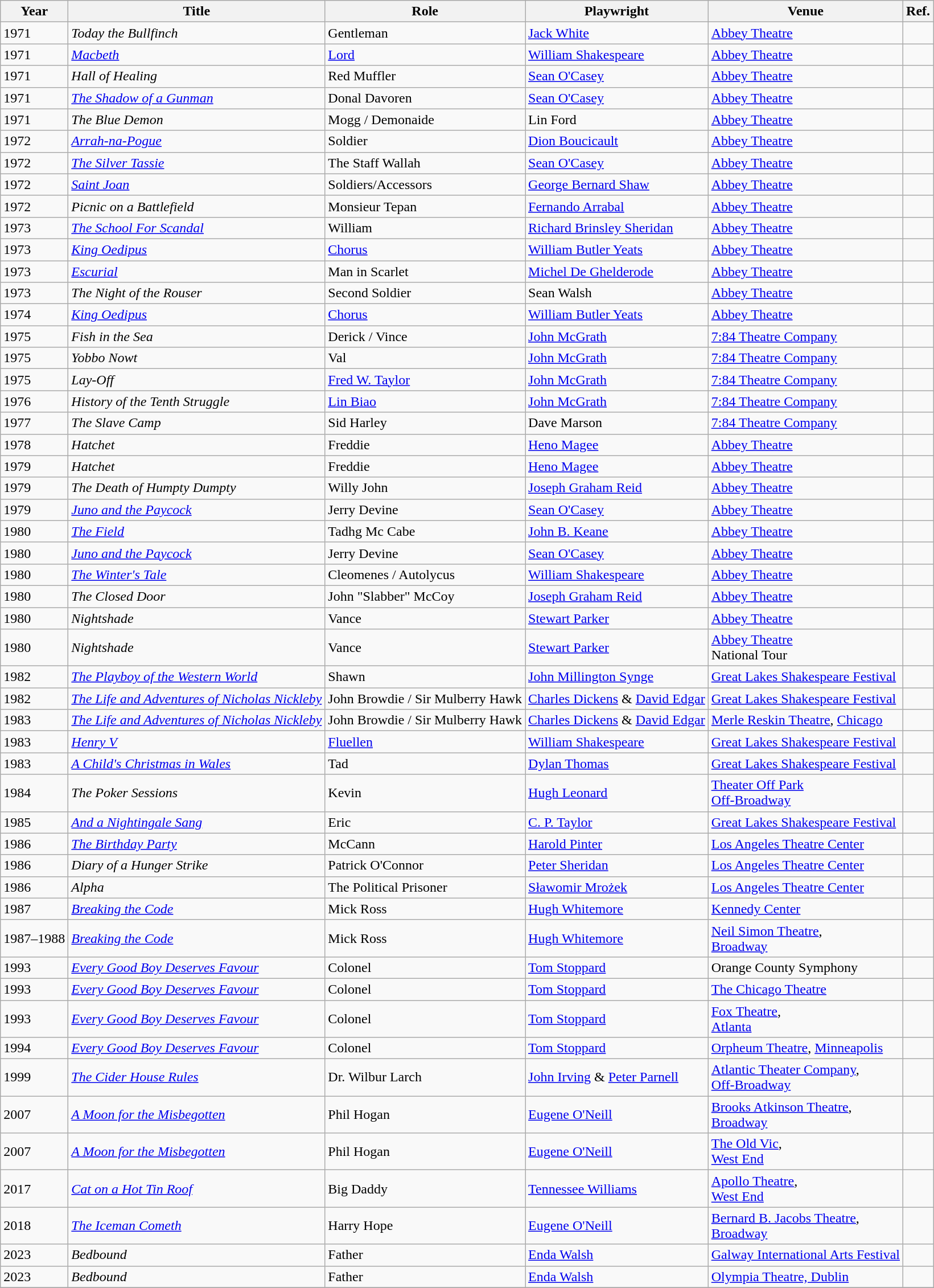<table class="wikitable sortable">
<tr>
<th>Year</th>
<th>Title</th>
<th>Role</th>
<th>Playwright</th>
<th>Venue</th>
<th class=unsortable>Ref.</th>
</tr>
<tr>
<td>1971</td>
<td><em>Today the Bullfinch</em></td>
<td>Gentleman</td>
<td><a href='#'>Jack White</a></td>
<td><a href='#'>Abbey Theatre</a></td>
<td></td>
</tr>
<tr>
<td>1971</td>
<td><em><a href='#'>Macbeth</a></em></td>
<td><a href='#'>Lord</a></td>
<td><a href='#'>William Shakespeare</a></td>
<td><a href='#'>Abbey Theatre</a></td>
<td></td>
</tr>
<tr>
<td>1971</td>
<td><em>Hall of Healing</em></td>
<td>Red Muffler</td>
<td><a href='#'>Sean O'Casey</a></td>
<td><a href='#'>Abbey Theatre</a></td>
<td></td>
</tr>
<tr>
<td>1971</td>
<td><em><a href='#'>The Shadow of a Gunman</a></em></td>
<td>Donal Davoren</td>
<td><a href='#'>Sean O'Casey</a></td>
<td><a href='#'>Abbey Theatre</a></td>
<td></td>
</tr>
<tr>
<td>1971</td>
<td><em>The Blue Demon</em></td>
<td>Mogg / Demonaide</td>
<td>Lin Ford</td>
<td><a href='#'>Abbey Theatre</a></td>
<td></td>
</tr>
<tr>
<td>1972</td>
<td><em><a href='#'>Arrah-na-Pogue</a></em></td>
<td>Soldier</td>
<td><a href='#'>Dion Boucicault</a></td>
<td><a href='#'>Abbey Theatre</a></td>
<td></td>
</tr>
<tr>
<td>1972</td>
<td><em><a href='#'>The Silver Tassie</a></em></td>
<td>The Staff Wallah</td>
<td><a href='#'>Sean O'Casey</a></td>
<td><a href='#'>Abbey Theatre</a></td>
<td></td>
</tr>
<tr>
<td>1972</td>
<td><em><a href='#'>Saint Joan</a></em></td>
<td>Soldiers/Accessors</td>
<td><a href='#'>George Bernard Shaw</a></td>
<td><a href='#'>Abbey Theatre</a></td>
<td></td>
</tr>
<tr>
<td>1972</td>
<td><em>Picnic on a Battlefield</em></td>
<td>Monsieur Tepan</td>
<td><a href='#'>Fernando Arrabal</a></td>
<td><a href='#'>Abbey Theatre</a></td>
<td></td>
</tr>
<tr>
<td>1973</td>
<td><em><a href='#'>The School For Scandal</a></em></td>
<td>William</td>
<td><a href='#'>Richard Brinsley Sheridan</a></td>
<td><a href='#'>Abbey Theatre</a></td>
<td></td>
</tr>
<tr>
<td>1973</td>
<td><em><a href='#'>King Oedipus</a></em></td>
<td><a href='#'>Chorus</a></td>
<td><a href='#'>William Butler Yeats</a></td>
<td><a href='#'>Abbey Theatre</a></td>
<td></td>
</tr>
<tr>
<td>1973</td>
<td><em><a href='#'>Escurial</a></em></td>
<td>Man in Scarlet</td>
<td><a href='#'>Michel De Ghelderode</a></td>
<td><a href='#'>Abbey Theatre</a></td>
<td></td>
</tr>
<tr>
<td>1973</td>
<td><em>The Night of the Rouser</em></td>
<td>Second Soldier</td>
<td>Sean Walsh</td>
<td><a href='#'>Abbey Theatre</a></td>
<td></td>
</tr>
<tr>
<td>1974</td>
<td><em><a href='#'>King Oedipus</a></em></td>
<td><a href='#'>Chorus</a></td>
<td><a href='#'>William Butler Yeats</a></td>
<td><a href='#'>Abbey Theatre</a></td>
<td></td>
</tr>
<tr>
<td>1975</td>
<td><em>Fish in the Sea</em></td>
<td>Derick / Vince</td>
<td><a href='#'>John McGrath</a></td>
<td><a href='#'>7:84 Theatre Company</a></td>
<td></td>
</tr>
<tr>
<td>1975</td>
<td><em>Yobbo Nowt</em></td>
<td>Val</td>
<td><a href='#'>John McGrath</a></td>
<td><a href='#'>7:84 Theatre Company</a></td>
<td></td>
</tr>
<tr>
<td>1975</td>
<td><em>Lay-Off</em></td>
<td><a href='#'>Fred W. Taylor</a></td>
<td><a href='#'>John McGrath</a></td>
<td><a href='#'>7:84 Theatre Company</a></td>
<td></td>
</tr>
<tr>
<td>1976</td>
<td><em>History of the Tenth Struggle</em></td>
<td><a href='#'>Lin Biao</a></td>
<td><a href='#'>John McGrath</a></td>
<td><a href='#'>7:84 Theatre Company</a></td>
<td></td>
</tr>
<tr>
<td>1977</td>
<td><em>The Slave Camp</em></td>
<td>Sid Harley</td>
<td>Dave Marson</td>
<td><a href='#'>7:84 Theatre Company</a></td>
<td></td>
</tr>
<tr>
<td>1978</td>
<td><em>Hatchet</em></td>
<td>Freddie</td>
<td><a href='#'>Heno Magee</a></td>
<td><a href='#'>Abbey Theatre</a></td>
<td></td>
</tr>
<tr>
<td>1979</td>
<td><em>Hatchet</em></td>
<td>Freddie</td>
<td><a href='#'>Heno Magee</a></td>
<td><a href='#'>Abbey Theatre</a></td>
<td></td>
</tr>
<tr>
<td>1979</td>
<td><em>The Death of Humpty Dumpty</em></td>
<td>Willy John</td>
<td><a href='#'>Joseph Graham Reid</a></td>
<td><a href='#'>Abbey Theatre</a></td>
<td></td>
</tr>
<tr>
<td>1979</td>
<td><em><a href='#'>Juno and the Paycock</a></em></td>
<td>Jerry Devine</td>
<td><a href='#'>Sean O'Casey</a></td>
<td><a href='#'>Abbey Theatre</a></td>
<td></td>
</tr>
<tr>
<td>1980</td>
<td><em><a href='#'>The Field</a></em></td>
<td>Tadhg Mc Cabe</td>
<td><a href='#'>John B. Keane</a></td>
<td><a href='#'>Abbey Theatre</a></td>
<td></td>
</tr>
<tr>
<td>1980</td>
<td><em><a href='#'>Juno and the Paycock</a></em></td>
<td>Jerry Devine</td>
<td><a href='#'>Sean O'Casey</a></td>
<td><a href='#'>Abbey Theatre</a></td>
<td></td>
</tr>
<tr>
<td>1980</td>
<td><em><a href='#'>The Winter's Tale</a></em></td>
<td>Cleomenes / Autolycus</td>
<td><a href='#'>William Shakespeare</a></td>
<td><a href='#'>Abbey Theatre</a></td>
<td></td>
</tr>
<tr>
<td>1980</td>
<td><em>The Closed Door</em></td>
<td>John "Slabber" McCoy</td>
<td><a href='#'>Joseph Graham Reid</a></td>
<td><a href='#'>Abbey Theatre</a></td>
<td></td>
</tr>
<tr>
<td>1980</td>
<td><em>Nightshade</em></td>
<td>Vance</td>
<td><a href='#'>Stewart Parker</a></td>
<td><a href='#'>Abbey Theatre</a></td>
<td></td>
</tr>
<tr>
<td>1980</td>
<td><em>Nightshade</em></td>
<td>Vance</td>
<td><a href='#'>Stewart Parker</a></td>
<td><a href='#'>Abbey Theatre</a> <br> National Tour</td>
<td></td>
</tr>
<tr>
<td>1982</td>
<td><em><a href='#'>The Playboy of the Western World</a></em></td>
<td>Shawn</td>
<td><a href='#'>John Millington Synge</a></td>
<td><a href='#'>Great Lakes Shakespeare Festival</a></td>
<td></td>
</tr>
<tr>
<td>1982</td>
<td><em><a href='#'>The Life and Adventures of Nicholas Nickleby</a></em></td>
<td>John Browdie / Sir Mulberry Hawk</td>
<td><a href='#'>Charles Dickens</a> & <a href='#'>David Edgar</a></td>
<td><a href='#'>Great Lakes Shakespeare Festival</a></td>
<td></td>
</tr>
<tr>
<td>1983</td>
<td><em><a href='#'>The Life and Adventures of Nicholas Nickleby</a></em></td>
<td>John Browdie / Sir Mulberry Hawk</td>
<td><a href='#'>Charles Dickens</a> & <a href='#'>David Edgar</a></td>
<td><a href='#'>Merle Reskin Theatre</a>, <a href='#'>Chicago</a></td>
<td></td>
</tr>
<tr>
<td>1983</td>
<td><em><a href='#'>Henry V</a></em></td>
<td><a href='#'>Fluellen</a></td>
<td><a href='#'>William Shakespeare</a></td>
<td><a href='#'>Great Lakes Shakespeare Festival</a></td>
<td></td>
</tr>
<tr>
<td>1983</td>
<td><em><a href='#'>A Child's Christmas in Wales</a></em></td>
<td>Tad</td>
<td><a href='#'>Dylan Thomas</a></td>
<td><a href='#'>Great Lakes Shakespeare Festival</a></td>
<td></td>
</tr>
<tr>
<td>1984</td>
<td><em>The Poker Sessions</em></td>
<td>Kevin</td>
<td><a href='#'>Hugh Leonard</a></td>
<td><a href='#'>Theater Off Park</a> <br> <a href='#'>Off-Broadway</a></td>
<td></td>
</tr>
<tr>
<td>1985</td>
<td><em><a href='#'>And a Nightingale Sang</a></em></td>
<td>Eric</td>
<td><a href='#'>C. P. Taylor</a></td>
<td><a href='#'>Great Lakes Shakespeare Festival</a></td>
<td></td>
</tr>
<tr>
<td>1986</td>
<td><em><a href='#'>The Birthday Party</a></em></td>
<td>McCann</td>
<td><a href='#'>Harold Pinter</a></td>
<td><a href='#'>Los Angeles Theatre Center</a></td>
<td></td>
</tr>
<tr>
<td>1986</td>
<td><em>Diary of a Hunger Strike</em></td>
<td>Patrick O'Connor</td>
<td><a href='#'>Peter Sheridan</a></td>
<td><a href='#'>Los Angeles Theatre Center</a></td>
<td></td>
</tr>
<tr>
<td>1986</td>
<td><em>Alpha</em></td>
<td>The Political Prisoner</td>
<td><a href='#'>Sławomir Mrożek</a></td>
<td><a href='#'>Los Angeles Theatre Center</a></td>
<td></td>
</tr>
<tr>
<td>1987</td>
<td><em><a href='#'>Breaking the Code</a></em></td>
<td>Mick Ross</td>
<td><a href='#'>Hugh Whitemore</a></td>
<td><a href='#'>Kennedy Center</a></td>
<td></td>
</tr>
<tr>
<td>1987–1988</td>
<td><em><a href='#'>Breaking the Code</a></em></td>
<td>Mick Ross</td>
<td><a href='#'>Hugh Whitemore</a></td>
<td><a href='#'>Neil Simon Theatre</a>, <br> <a href='#'>Broadway</a></td>
<td></td>
</tr>
<tr>
<td>1993</td>
<td><em><a href='#'>Every Good Boy Deserves Favour</a></em></td>
<td>Colonel</td>
<td><a href='#'>Tom Stoppard</a></td>
<td>Orange County Symphony</td>
<td></td>
</tr>
<tr>
<td>1993</td>
<td><em><a href='#'>Every Good Boy Deserves Favour</a></em></td>
<td>Colonel</td>
<td><a href='#'>Tom Stoppard</a></td>
<td><a href='#'>The Chicago Theatre</a></td>
<td></td>
</tr>
<tr>
<td>1993</td>
<td><em><a href='#'>Every Good Boy Deserves Favour</a></em></td>
<td>Colonel</td>
<td><a href='#'>Tom Stoppard</a></td>
<td><a href='#'>Fox Theatre</a>, <br> <a href='#'>Atlanta</a></td>
<td></td>
</tr>
<tr>
<td>1994</td>
<td><em><a href='#'>Every Good Boy Deserves Favour</a></em></td>
<td>Colonel</td>
<td><a href='#'>Tom Stoppard</a></td>
<td><a href='#'>Orpheum Theatre</a>, <a href='#'>Minneapolis</a></td>
<td></td>
</tr>
<tr>
<td>1999</td>
<td><em><a href='#'>The Cider House Rules</a></em></td>
<td>Dr. Wilbur Larch</td>
<td><a href='#'>John Irving</a> & <a href='#'>Peter Parnell</a></td>
<td><a href='#'>Atlantic Theater Company</a>, <br> <a href='#'>Off-Broadway</a></td>
<td></td>
</tr>
<tr>
<td>2007</td>
<td><em><a href='#'>A Moon for the Misbegotten</a></em></td>
<td>Phil Hogan</td>
<td><a href='#'>Eugene O'Neill</a></td>
<td><a href='#'>Brooks Atkinson Theatre</a>, <br> <a href='#'>Broadway</a></td>
<td></td>
</tr>
<tr>
<td>2007</td>
<td><em><a href='#'>A Moon for the Misbegotten</a></em></td>
<td>Phil Hogan</td>
<td><a href='#'>Eugene O'Neill</a></td>
<td><a href='#'>The Old Vic</a>, <br> <a href='#'>West End</a></td>
<td></td>
</tr>
<tr>
<td>2017</td>
<td><em><a href='#'>Cat on a Hot Tin Roof</a></em></td>
<td>Big Daddy</td>
<td><a href='#'>Tennessee Williams</a></td>
<td><a href='#'>Apollo Theatre</a>,<br> <a href='#'>West End</a></td>
<td></td>
</tr>
<tr>
<td>2018</td>
<td><em><a href='#'>The Iceman Cometh</a></em></td>
<td>Harry Hope</td>
<td><a href='#'>Eugene O'Neill</a></td>
<td><a href='#'>Bernard B. Jacobs Theatre</a>,<br> <a href='#'>Broadway</a></td>
<td></td>
</tr>
<tr>
<td>2023</td>
<td><em>Bedbound</em></td>
<td>Father</td>
<td><a href='#'>Enda Walsh</a></td>
<td><a href='#'>Galway International Arts Festival</a></td>
<td></td>
</tr>
<tr>
<td>2023</td>
<td><em>Bedbound</em></td>
<td>Father</td>
<td><a href='#'>Enda Walsh</a></td>
<td><a href='#'>Olympia Theatre, Dublin</a></td>
<td></td>
</tr>
<tr>
</tr>
<tr>
</tr>
</table>
